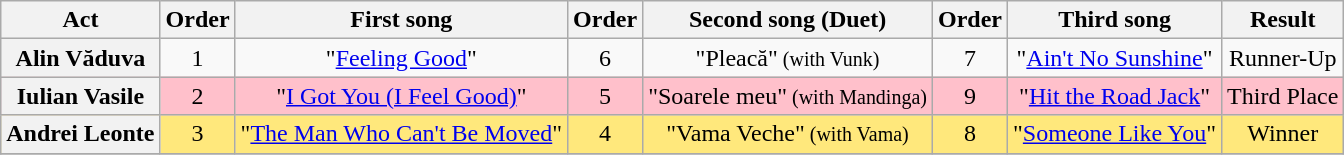<table class="wikitable plainrowheaders" style="text-align:center;">
<tr>
<th scope="col">Act</th>
<th scope="col">Order</th>
<th scope="col">First song</th>
<th scope="col">Order</th>
<th scope="col">Second song (Duet)</th>
<th scope="col">Order</th>
<th scope="col">Third song</th>
<th scope="col">Result</th>
</tr>
<tr>
<th scope="row">Alin Văduva</th>
<td>1</td>
<td>"<a href='#'>Feeling Good</a>"</td>
<td>6</td>
<td>"Pleacă"<small> (with Vunk)</small></td>
<td>7</td>
<td>"<a href='#'>Ain't No Sunshine</a>"</td>
<td>Runner-Up</td>
</tr>
<tr bgcolor="pink">
<th scope="row">Iulian Vasile</th>
<td>2</td>
<td>"<a href='#'>I Got You (I Feel Good)</a>"</td>
<td>5</td>
<td>"Soarele meu"<small> (with Mandinga)</small></td>
<td>9</td>
<td>"<a href='#'>Hit the Road Jack</a>"</td>
<td>Third Place</td>
</tr>
<tr style="background:#ffe87c;">
<th scope="row">Andrei Leonte</th>
<td>3</td>
<td>"<a href='#'>The Man Who Can't Be Moved</a>"</td>
<td>4</td>
<td>"Vama Veche"<small> (with Vama)</small></td>
<td>8</td>
<td>"<a href='#'>Someone Like You</a>"</td>
<td>Winner</td>
</tr>
<tr>
</tr>
</table>
